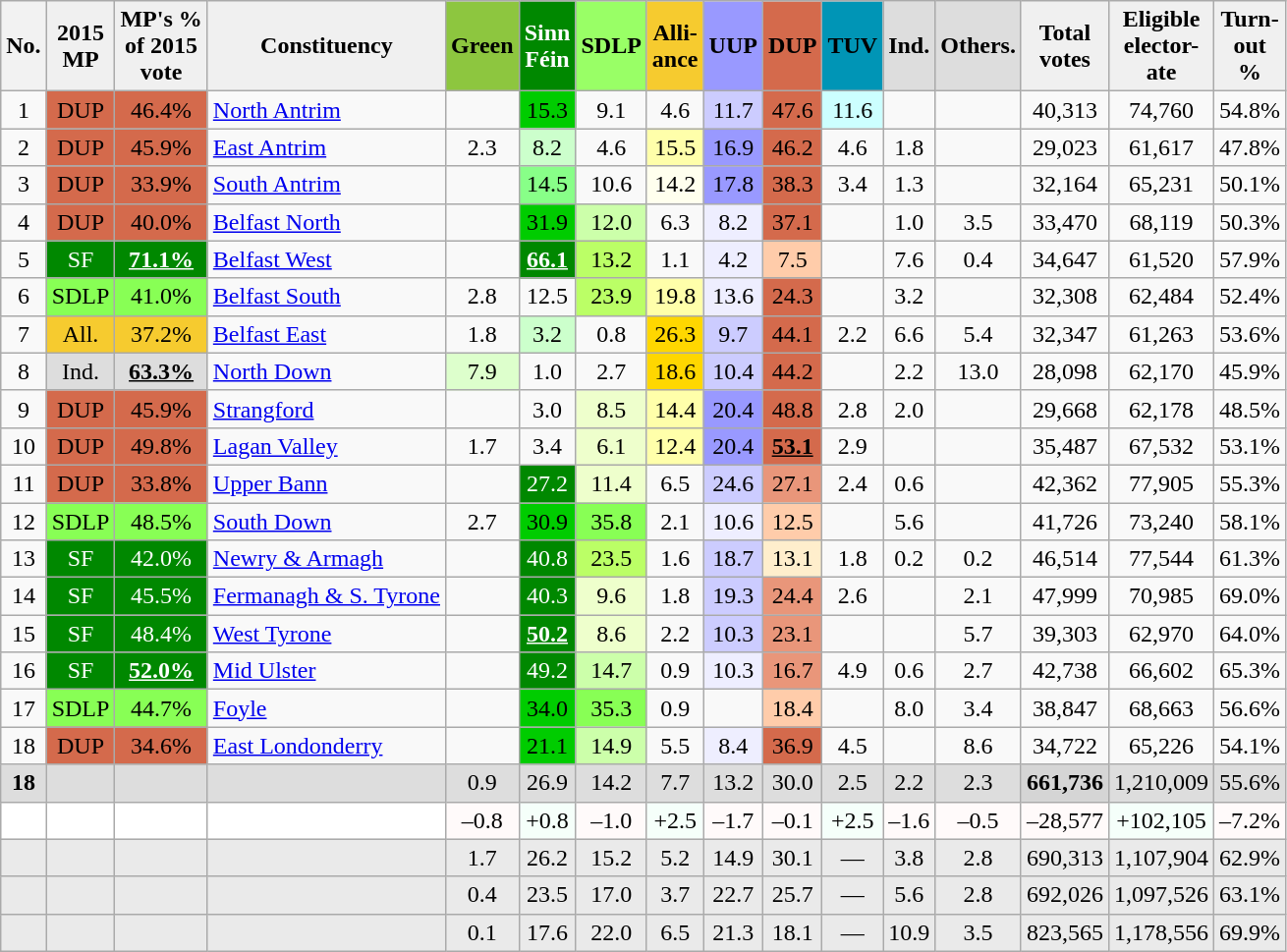<table class="wikitable sortable" style="text-align:center;">
<tr>
<th>No.</th>
<th style="background-color:#f0f0f0;">2015<br> MP<br></th>
<th style="background-color:#f0f0f0;">MP's % <br>of 2015<br> vote</th>
<th style="background-color:#f0f0f0;">Constituency</th>
<th style="background-color:#8dc63f;">Green<br></th>
<th style="background-color:#008800; color:#fff;">Sinn<br>Féin<br></th>
<th style="background-color:#99ff66;">SDLP<br></th>
<th style="background-color:#f6cb2f;">Alli-<br>ance<br></th>
<th style="background-color:#9999ff;">UUP<br></th>
<th style="background-color:#d46a4c;">DUP<br></th>
<th style="background-color:#0095b6;">TUV<br></th>
<th style="background-color:#dddddd;">Ind.<br></th>
<th style="background-color:#dddddd;">Others.<br></th>
<th style="background-color:#f0f0f0;">Total<br>votes<br></th>
<th style="background-color:#f0f0f0;">Eligible<br>elector-<br>ate</th>
<th style="background-color:#f0f0f0;">Turn-<br>out<br> %</th>
</tr>
<tr>
<td>1</td>
<td style="background:#d46a4c;">DUP</td>
<td style="background:#d46a4c;">46.4%</td>
<td align=left><a href='#'>North Antrim</a></td>
<td></td>
<td style="background:#00cc00;">15.3</td>
<td>9.1</td>
<td>4.6</td>
<td style="background:#ccccff;">11.7</td>
<td style="background:#d46a4c;">47.6</td>
<td style="background:#ccffff;">11.6</td>
<td></td>
<td></td>
<td>40,313</td>
<td>74,760</td>
<td>54.8%</td>
</tr>
<tr>
<td>2</td>
<td style="background:#d46a4c;">DUP</td>
<td style="background:#d46a4c;">45.9%</td>
<td align=left><a href='#'>East Antrim</a></td>
<td>2.3</td>
<td style="background:#ccffcc;">8.2</td>
<td>4.6</td>
<td style="background:#ffffaa;">15.5</td>
<td style="background:#9999ff;">16.9</td>
<td style="background:#d46a4c;">46.2</td>
<td>4.6</td>
<td>1.8</td>
<td></td>
<td>29,023</td>
<td>61,617</td>
<td>47.8%</td>
</tr>
<tr>
<td>3</td>
<td style="background:#d46a4c;">DUP</td>
<td style="background:#d46a4c;">33.9%</td>
<td align=left><a href='#'>South Antrim</a></td>
<td></td>
<td style="background:#88ff88;">14.5</td>
<td>10.6</td>
<td style="background:#ffffee;">14.2</td>
<td style="background:#9999ff;">17.8</td>
<td style="background:#d46a4c;">38.3</td>
<td>3.4</td>
<td>1.3</td>
<td></td>
<td>32,164</td>
<td>65,231</td>
<td>50.1%</td>
</tr>
<tr>
<td>4</td>
<td style="background:#d46a4c;">DUP</td>
<td style="background:#d46a4c;">40.0%</td>
<td align=left><a href='#'>Belfast North</a></td>
<td></td>
<td style="background:#00cc00;">31.9</td>
<td style="background:#ccffaa;">12.0</td>
<td>6.3</td>
<td style="background:#eeeeff;">8.2</td>
<td style="background:#d46a4c;">37.1</td>
<td></td>
<td>1.0</td>
<td>3.5</td>
<td>33,470</td>
<td>68,119</td>
<td>50.3%</td>
</tr>
<tr>
<td>5</td>
<td style="background:#008800; color:#fff;">SF</td>
<td style="background:#008800; color:#fff"><u><strong>71.1%</strong></u></td>
<td align=left><a href='#'>Belfast West</a></td>
<td></td>
<td style="background:#008800; color:#fff;"><strong><u>66.1</u></strong></td>
<td style="background:#bbff66;">13.2</td>
<td>1.1</td>
<td style="background:#eeeeff;">4.2</td>
<td style="background:#ffccaa;">7.5</td>
<td></td>
<td>7.6</td>
<td>0.4</td>
<td>34,647</td>
<td>61,520</td>
<td>57.9%</td>
</tr>
<tr>
<td>6</td>
<td style="background:#88ff55;">SDLP</td>
<td style="background:#88ff55;">41.0%</td>
<td align=left><a href='#'>Belfast South</a></td>
<td>2.8</td>
<td>12.5</td>
<td style="background:#bbff66;">23.9</td>
<td style="background:#ffffaa;">19.8</td>
<td style="background:#eeeeff;">13.6</td>
<td style="background:#d46a4c;">24.3</td>
<td></td>
<td>3.2</td>
<td></td>
<td>32,308</td>
<td>62,484</td>
<td>52.4%</td>
</tr>
<tr>
<td>7</td>
<td style="background:#f6cb2f;">All.</td>
<td style="background:#f6cb2f;">37.2%</td>
<td align=left><a href='#'>Belfast East</a></td>
<td>1.8</td>
<td style="background:#ccffcc;">3.2</td>
<td>0.8</td>
<td style="background:gold;">26.3</td>
<td style="background:#ccccff;">9.7</td>
<td style="background:#d46a4c;">44.1</td>
<td>2.2</td>
<td>6.6</td>
<td>5.4</td>
<td>32,347</td>
<td>61,263</td>
<td>53.6%</td>
</tr>
<tr>
<td>8</td>
<td style="background:#dddddd;">Ind.</td>
<td style="background:#dddddd; "><u><strong>63.3%</strong></u></td>
<td align=left><a href='#'>North Down</a></td>
<td style="background:#ddffcc;">7.9</td>
<td>1.0</td>
<td>2.7</td>
<td style="background:gold;">18.6</td>
<td style="background:#ccccff;">10.4</td>
<td style="background:#d46a4c;">44.2</td>
<td></td>
<td>2.2</td>
<td>13.0</td>
<td>28,098</td>
<td>62,170</td>
<td>45.9%</td>
</tr>
<tr>
<td>9</td>
<td style="background:#d46a4c;">DUP</td>
<td style="background:#d46a4c;">45.9%</td>
<td align=left><a href='#'>Strangford</a></td>
<td></td>
<td>3.0</td>
<td style="background:#eeffcc;">8.5</td>
<td style="background:#ffffaa;">14.4</td>
<td style="background:#9999ff;">20.4</td>
<td style="background:#d46a4c;">48.8</td>
<td>2.8</td>
<td>2.0</td>
<td></td>
<td>29,668</td>
<td>62,178</td>
<td>48.5%</td>
</tr>
<tr>
<td>10</td>
<td style="background:#d46a4c;">DUP</td>
<td style="background:#d46a4c;">49.8%</td>
<td align=left><a href='#'>Lagan Valley</a></td>
<td>1.7</td>
<td>3.4</td>
<td style="background:#eeffcc;">6.1</td>
<td style="background:#ffffaa;">12.4</td>
<td style="background:#9999ff;">20.4</td>
<td style="background:#d46a4c;"><strong><u>53.1</u></strong></td>
<td>2.9</td>
<td></td>
<td></td>
<td>35,487</td>
<td>67,532</td>
<td>53.1%</td>
</tr>
<tr>
<td>11</td>
<td style="background:#d46a4c;">DUP</td>
<td style="background:#d46a4c;">33.8%</td>
<td align=left><a href='#'>Upper Bann</a></td>
<td></td>
<td style="background:#008800; color:#fff;">27.2</td>
<td style="background:#eeffcc;">11.4</td>
<td>6.5</td>
<td style="background:#ccccff;">24.6</td>
<td style="background:darksalmon;">27.1</td>
<td>2.4</td>
<td>0.6</td>
<td></td>
<td>42,362</td>
<td>77,905</td>
<td>55.3%</td>
</tr>
<tr>
<td>12</td>
<td style="background:#88ff55;">SDLP</td>
<td style="background:#88ff55;">48.5%</td>
<td align=left><a href='#'>South Down</a></td>
<td>2.7</td>
<td style="background:#00cc00;">30.9</td>
<td style="background:#88ff55;">35.8</td>
<td>2.1</td>
<td style="background:#eeeeff;">10.6</td>
<td style="background:#ffccaa;">12.5</td>
<td></td>
<td>5.6</td>
<td></td>
<td>41,726</td>
<td>73,240</td>
<td>58.1%</td>
</tr>
<tr>
<td>13</td>
<td style="background:#008800; color:#fff;">SF</td>
<td style="background:#008800; color:#fff">42.0%</td>
<td align=left><a href='#'>Newry & Armagh</a></td>
<td></td>
<td style="background:#008800; color:#fff;">40.8</td>
<td style="background:#bbff66;">23.5</td>
<td>1.6</td>
<td style="background:#ccccff;">18.7</td>
<td style="background:#ffeecc;">13.1</td>
<td>1.8</td>
<td>0.2</td>
<td>0.2</td>
<td>46,514</td>
<td>77,544</td>
<td>61.3%</td>
</tr>
<tr>
<td>14</td>
<td style="background:#008800; color:#fff;">SF</td>
<td style="background:#008800; color:#fff">45.5%</td>
<td align=left><a href='#'>Fermanagh & S. Tyrone</a></td>
<td></td>
<td style="background:#008800; color:#fff;">40.3</td>
<td style="background:#eeffcc;">9.6</td>
<td>1.8</td>
<td style="background:#ccccff;">19.3</td>
<td style="background:darksalmon;">24.4</td>
<td>2.6</td>
<td></td>
<td>2.1</td>
<td>47,999</td>
<td>70,985</td>
<td>69.0%</td>
</tr>
<tr>
<td>15</td>
<td style="background:#008800; color:#fff;">SF</td>
<td style="background:#008800; color:#fff">48.4%</td>
<td align=left><a href='#'>West Tyrone</a></td>
<td></td>
<td style="background:#008800; color:#fff;"><strong><u>50.2</u></strong></td>
<td style="background:#eeffcc;">8.6</td>
<td>2.2</td>
<td style="background:#ccccff;">10.3</td>
<td style="background:darksalmon;">23.1</td>
<td></td>
<td></td>
<td>5.7</td>
<td>39,303</td>
<td>62,970</td>
<td>64.0%</td>
</tr>
<tr>
<td>16</td>
<td style="background:#008800; color:#fff;">SF</td>
<td style="background:#008800; color:#fff;"><u><strong>52.0%</strong></u></td>
<td align=left><a href='#'>Mid Ulster</a></td>
<td></td>
<td style="background:#008800; color:#fff;">49.2</td>
<td style="background:#ccffaa;">14.7</td>
<td>0.9</td>
<td style="background:#eeeeff;">10.3</td>
<td style="background:darksalmon;">16.7</td>
<td>4.9</td>
<td>0.6</td>
<td>2.7</td>
<td>42,738</td>
<td>66,602</td>
<td>65.3%</td>
</tr>
<tr>
<td>17</td>
<td style="background:#88ff55;">SDLP</td>
<td style="background:#88ff55;">44.7%</td>
<td align=left><a href='#'>Foyle</a></td>
<td></td>
<td style="background:#00cc00;">34.0</td>
<td style="background:#88ff55;">35.3</td>
<td>0.9</td>
<td></td>
<td style="background:#ffccaa;">18.4</td>
<td></td>
<td>8.0</td>
<td>3.4</td>
<td>38,847</td>
<td>68,663</td>
<td>56.6%</td>
</tr>
<tr>
<td>18</td>
<td style="background:#d46a4c;">DUP</td>
<td style="background:#d46a4c;">34.6%</td>
<td align=left><a href='#'>East Londonderry</a></td>
<td></td>
<td style="background:#00cc00;">21.1</td>
<td style="background:#ccffaa;">14.9</td>
<td>5.5</td>
<td style="background:#eeeeff;">8.4</td>
<td style="background:#d46a4c;">36.9</td>
<td>4.5</td>
<td></td>
<td>8.6</td>
<td>34,722</td>
<td>65,226</td>
<td>54.1%</td>
</tr>
<tr style="background:#ddd;" class="sortbottom">
<td><strong>18</strong></td>
<td></td>
<td> </td>
<td style="text-align:left; background:#ddd;"></td>
<td>0.9</td>
<td>26.9</td>
<td>14.2</td>
<td>7.7</td>
<td>13.2</td>
<td>30.0</td>
<td>2.5</td>
<td>2.2</td>
<td>2.3</td>
<td style="background:#d5d5d5;"><strong>661,736</strong></td>
<td>1,210,009</td>
<td style="background:#ddd;">55.6%</td>
</tr>
<tr class="sortbottom" style="background:#fff;">
<td></td>
<td></td>
<td></td>
<td style="text-align:left;"></td>
<td style="background:snow;">–0.8</td>
<td style="background:mintcream;">+0.8</td>
<td style="background:snow;">–1.0</td>
<td style="background:mintcream;">+2.5</td>
<td style="background:snow;">–1.7</td>
<td style="background:snow;">–0.1</td>
<td style="background:mintcream;">+2.5</td>
<td style="background:snow;">–1.6</td>
<td style="background:snow;">–0.5</td>
<td style="background:snow;">–28,577</td>
<td style="background:mintcream;">+102,105</td>
<td style="background:snow;">–7.2%</td>
</tr>
<tr class="sortbottom" style="background:#eaeaea;">
<td></td>
<td></td>
<td></td>
<td style="text-align:left;"></td>
<td>1.7</td>
<td>26.2</td>
<td>15.2</td>
<td>5.2</td>
<td>14.9</td>
<td>30.1</td>
<td>—</td>
<td>3.8</td>
<td>2.8</td>
<td>690,313</td>
<td>1,107,904</td>
<td>62.9%</td>
</tr>
<tr class="sortbottom" style="background:#eaeaea;">
<td></td>
<td></td>
<td></td>
<td style="text-align:left;"></td>
<td>0.4</td>
<td>23.5</td>
<td>17.0</td>
<td>3.7</td>
<td>22.7</td>
<td>25.7</td>
<td>—</td>
<td>5.6</td>
<td>2.8</td>
<td>692,026</td>
<td>1,097,526</td>
<td>63.1%</td>
</tr>
<tr class="sortbottom" style="background:#eaeaea;">
<td></td>
<td></td>
<td></td>
<td style="text-align:left;"></td>
<td>0.1</td>
<td>17.6</td>
<td>22.0</td>
<td>6.5</td>
<td>21.3</td>
<td>18.1</td>
<td>—</td>
<td>10.9</td>
<td>3.5</td>
<td>823,565</td>
<td>1,178,556</td>
<td>69.9%</td>
</tr>
</table>
